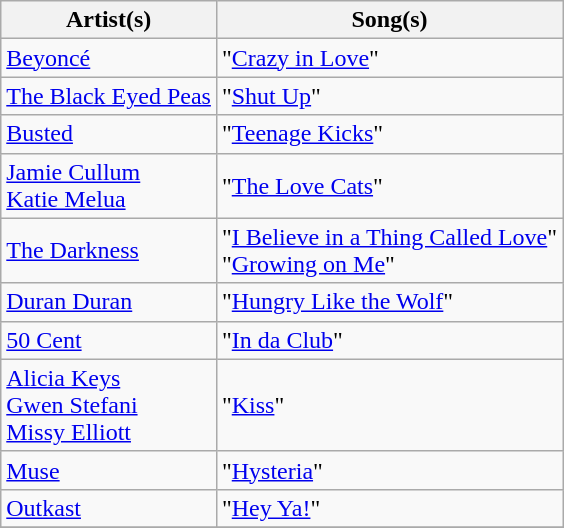<table class="wikitable">
<tr>
<th>Artist(s)</th>
<th>Song(s)</th>
</tr>
<tr>
<td><a href='#'>Beyoncé</a></td>
<td>"<a href='#'>Crazy in Love</a>"</td>
</tr>
<tr>
<td><a href='#'>The Black Eyed Peas</a></td>
<td>"<a href='#'>Shut Up</a>"</td>
</tr>
<tr>
<td><a href='#'>Busted</a></td>
<td>"<a href='#'>Teenage Kicks</a>"</td>
</tr>
<tr>
<td><a href='#'>Jamie Cullum</a><br> <a href='#'>Katie Melua</a></td>
<td>"<a href='#'>The Love Cats</a>"</td>
</tr>
<tr>
<td><a href='#'>The Darkness</a></td>
<td>"<a href='#'>I Believe in a Thing Called Love</a>"<br>"<a href='#'>Growing on Me</a>"</td>
</tr>
<tr>
<td><a href='#'>Duran Duran</a></td>
<td>"<a href='#'>Hungry Like the Wolf</a>"</td>
</tr>
<tr>
<td><a href='#'>50 Cent</a></td>
<td>"<a href='#'>In da Club</a>"</td>
</tr>
<tr>
<td><a href='#'>Alicia Keys</a><br><a href='#'>Gwen Stefani</a><br><a href='#'>Missy Elliott</a></td>
<td>"<a href='#'>Kiss</a>"</td>
</tr>
<tr>
<td><a href='#'>Muse</a></td>
<td>"<a href='#'>Hysteria</a>"</td>
</tr>
<tr>
<td><a href='#'>Outkast</a></td>
<td>"<a href='#'>Hey Ya!</a>"</td>
</tr>
<tr>
</tr>
</table>
